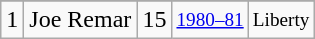<table class="wikitable">
<tr>
</tr>
<tr>
<td>1</td>
<td>Joe Remar</td>
<td>15</td>
<td style="font-size:80%;"><a href='#'>1980–81</a></td>
<td style="font-size:80%;">Liberty</td>
</tr>
</table>
